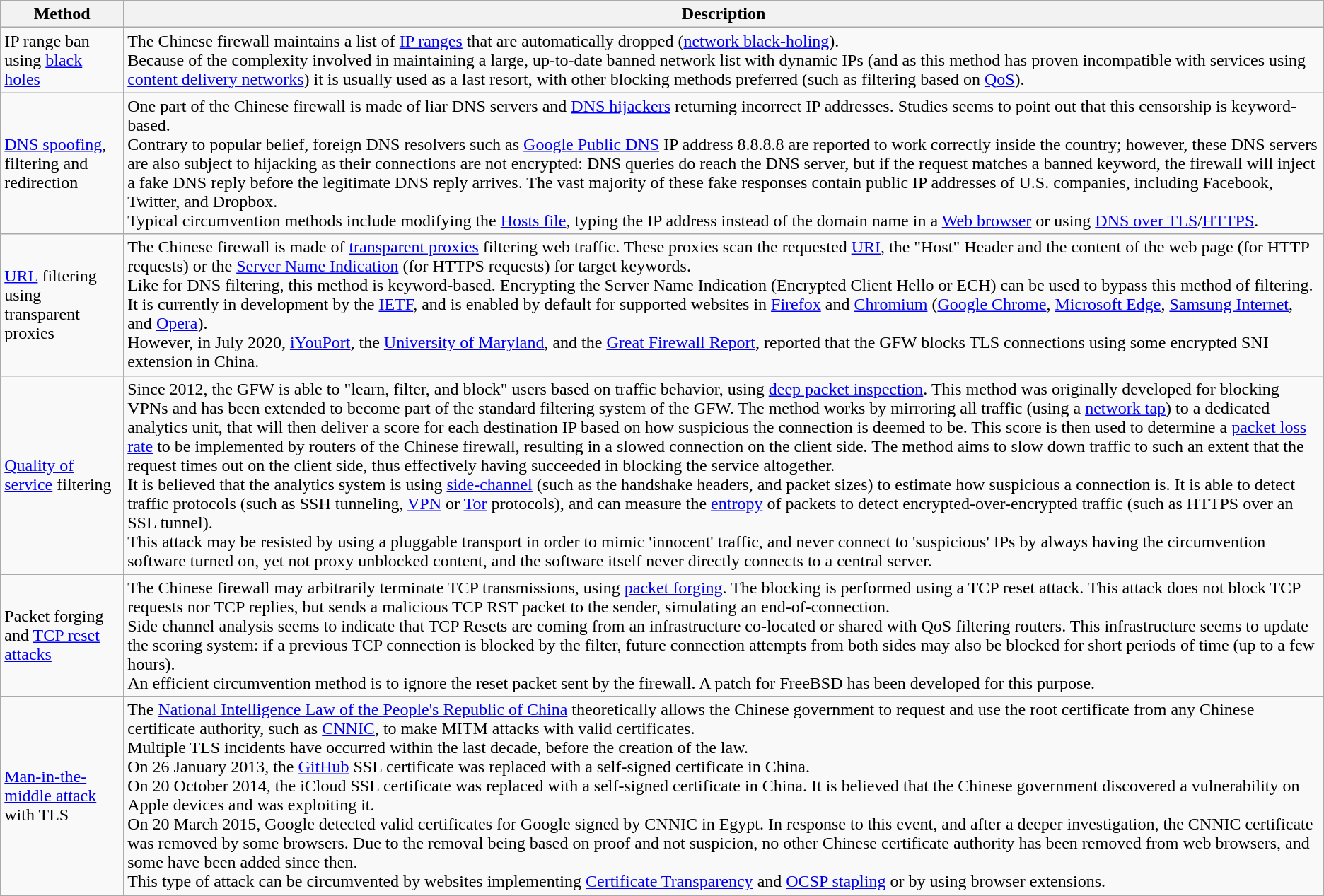<table class="wikitable">
<tr>
<th>Method</th>
<th>Description</th>
</tr>
<tr>
<td>IP range ban using <a href='#'>black holes</a></td>
<td>The Chinese firewall maintains a list of <a href='#'>IP ranges</a> that are automatically dropped (<a href='#'>network black-holing</a>).<br>Because of the complexity involved in maintaining a large, up-to-date banned network list with dynamic IPs (and as this method has proven incompatible with services using <a href='#'>content delivery networks</a>) it is usually used as a last resort, with other blocking methods preferred (such as filtering based on <a href='#'>QoS</a>).</td>
</tr>
<tr>
<td><a href='#'>DNS spoofing</a>, filtering and redirection</td>
<td>One part of the Chinese firewall is made of liar DNS servers and <a href='#'>DNS hijackers</a> returning incorrect IP addresses. Studies seems to point out that this censorship is keyword-based.<br>Contrary to popular belief, foreign DNS resolvers such as <a href='#'>Google Public DNS</a> IP address 8.8.8.8 are reported to work correctly inside the country; however, these DNS servers are also subject to hijacking as their connections are not encrypted: DNS queries do reach the DNS server, but if the request matches a banned keyword, the firewall will inject a fake DNS reply before the legitimate DNS reply arrives. The vast majority of these fake responses contain public IP addresses of U.S. companies, including Facebook, Twitter, and Dropbox.<br>Typical circumvention methods include modifying the <a href='#'>Hosts file</a>, typing the IP address instead of the domain name in a <a href='#'>Web browser</a> or using <a href='#'>DNS over TLS</a>/<a href='#'>HTTPS</a>.</td>
</tr>
<tr>
<td><a href='#'>URL</a> filtering using transparent proxies</td>
<td>The Chinese firewall is made of <a href='#'>transparent proxies</a> filtering web traffic. These proxies scan the requested <a href='#'>URI</a>, the "Host" Header and the content of the web page (for HTTP requests) or the <a href='#'>Server Name Indication</a> (for HTTPS requests) for target keywords.<br>Like for DNS filtering, this method is keyword-based. Encrypting the Server Name Indication (Encrypted Client Hello or ECH) can be used to bypass this method of filtering. It is currently in development by the <a href='#'>IETF</a>, and is enabled by default for supported websites in <a href='#'>Firefox</a> and <a href='#'>Chromium</a> (<a href='#'>Google Chrome</a>, <a href='#'>Microsoft Edge</a>, <a href='#'>Samsung Internet</a>, and <a href='#'>Opera</a>).<br>However, in July 2020, <a href='#'>iYouPort</a>, the <a href='#'>University of Maryland</a>, and the <a href='#'>Great Firewall Report</a>, reported that the GFW blocks TLS connections using some encrypted SNI extension in China.</td>
</tr>
<tr>
<td><a href='#'>Quality of service</a> filtering</td>
<td>Since 2012, the GFW is able to "learn, filter, and block" users based on traffic behavior, using <a href='#'>deep packet inspection</a>. This method was originally developed for blocking VPNs and has been extended to become part of the standard filtering system of the GFW. The method works by mirroring all traffic (using a <a href='#'>network tap</a>) to a dedicated analytics unit, that will then deliver a score for each destination IP based on how suspicious the connection is deemed to be. This score is then used to determine a <a href='#'>packet loss rate</a> to be implemented by routers of the Chinese firewall, resulting in a slowed connection on the client side. The method aims to slow down traffic to such an extent that the request times out on the client side, thus effectively having succeeded in blocking the service altogether.<br>It is believed that the analytics system is using <a href='#'>side-channel</a> (such as the handshake headers, and packet sizes) to estimate how suspicious a connection is. It is able to detect traffic protocols (such as SSH tunneling, <a href='#'>VPN</a> or <a href='#'>Tor</a> protocols), and can measure the <a href='#'>entropy</a> of packets to detect encrypted-over-encrypted traffic (such as HTTPS over an SSL tunnel).<br>This attack may be resisted by using a pluggable transport in order to mimic 'innocent' traffic, and never connect to 'suspicious' IPs by always having the circumvention software turned on, yet not proxy unblocked content, and the software itself never directly connects to a central server.</td>
</tr>
<tr>
<td>Packet forging and <a href='#'>TCP reset attacks</a></td>
<td>The Chinese firewall may arbitrarily terminate TCP transmissions, using <a href='#'>packet forging</a>. The blocking is performed using a TCP reset attack. This attack does not block TCP requests nor TCP replies, but sends a malicious TCP RST packet to the sender, simulating an end-of-connection.<br>Side channel analysis seems to indicate that TCP Resets are coming from an infrastructure co-located or shared with QoS filtering routers. This infrastructure seems to update the scoring system: if a previous TCP connection is blocked by the filter, future connection attempts from both sides may also be blocked for short periods of time (up to a few hours).<br>An efficient circumvention method is to ignore the reset packet sent by the firewall. A patch for FreeBSD has been developed for this purpose.</td>
</tr>
<tr>
<td><a href='#'>Man-in-the-middle attack</a> with TLS</td>
<td>The <a href='#'>National Intelligence Law of the People's Republic of China</a> theoretically allows the Chinese government to request and use the root certificate from any Chinese certificate authority, such as <a href='#'>CNNIC</a>, to make MITM attacks with valid certificates.<br>Multiple TLS incidents have occurred within the last decade, before the creation of the law.<br>On 26 January 2013, the <a href='#'>GitHub</a> SSL certificate was replaced with a self-signed certificate in China.<br>On 20 October 2014, the iCloud SSL certificate was replaced with a self-signed certificate in China. It is believed that the Chinese government discovered a vulnerability on Apple devices and was exploiting it.<br>On 20 March 2015, Google detected valid certificates for Google signed by CNNIC in Egypt. In response to this event, and after a deeper investigation, the CNNIC certificate was removed by some browsers. Due to the removal being based on proof and not suspicion, no other Chinese certificate authority has been removed from web browsers, and some have been added since then.<br>This type of attack can be circumvented by websites implementing <a href='#'>Certificate Transparency</a> and <a href='#'>OCSP stapling</a> or by using browser extensions.</td>
</tr>
</table>
